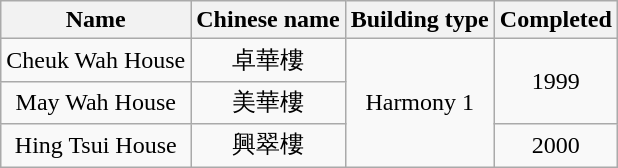<table class="wikitable" style="text-align: center">
<tr>
<th>Name</th>
<th>Chinese name</th>
<th>Building type</th>
<th>Completed</th>
</tr>
<tr>
<td>Cheuk Wah House</td>
<td>卓華樓</td>
<td rowspan="3">Harmony 1</td>
<td rowspan="2">1999</td>
</tr>
<tr>
<td>May Wah House</td>
<td>美華樓</td>
</tr>
<tr>
<td>Hing Tsui House</td>
<td>興翠樓</td>
<td>2000</td>
</tr>
</table>
